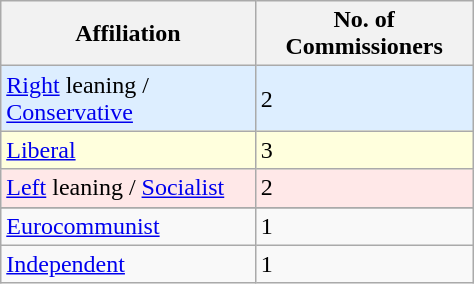<table class=wikitable width=25%>
<tr>
<th>Affiliation</th>
<th>No. of Commissioners</th>
</tr>
<tr --- bgcolor=#DDEEFF>
<td><a href='#'>Right</a> leaning / <a href='#'>Conservative</a></td>
<td>2</td>
</tr>
<tr --- bgcolor=#FFFFDD>
<td><a href='#'>Liberal</a></td>
<td>3</td>
</tr>
<tr --- bgcolor=#FFE8E8>
<td><a href='#'>Left</a> leaning / <a href='#'>Socialist</a></td>
<td>2</td>
</tr>
<tr>
</tr>
<tr --- bgcolor=>
<td><a href='#'>Eurocommunist</a></td>
<td>1</td>
</tr>
<tr>
<td><a href='#'>Independent</a></td>
<td>1</td>
</tr>
</table>
